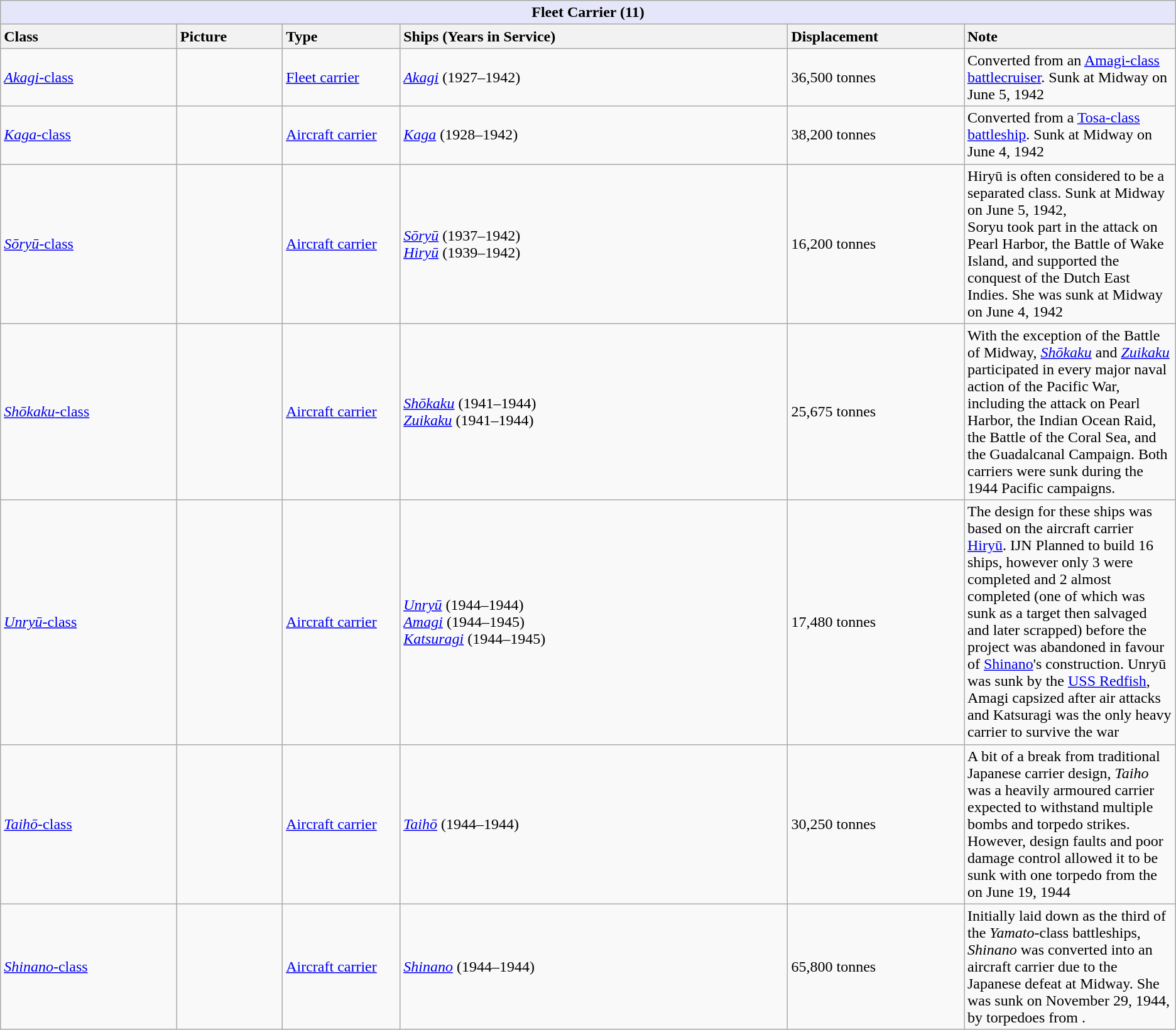<table class="wikitable">
<tr>
<th colspan="6" style="background: lavender;">Fleet Carrier (11)</th>
</tr>
<tr>
<th style="text-align:left; width:15%;">Class</th>
<th style="text-align:left; width:9%;">Picture</th>
<th style="text-align:left; width:10%;">Type</th>
<th style="text-align:left; width:33%;">Ships (Years in Service)</th>
<th style="text-align:left; width:15%;">Displacement</th>
<th style="text-align:left; width:20%;">Note</th>
</tr>
<tr>
<td><a href='#'><em>Akagi</em>-class</a></td>
<td></td>
<td><a href='#'>Fleet carrier</a></td>
<td><a href='#'><em>Akagi</em></a> (1927–1942)</td>
<td>36,500 tonnes</td>
<td>Converted from an <a href='#'>Amagi-class battlecruiser</a>. Sunk at Midway on June 5, 1942</td>
</tr>
<tr>
<td><a href='#'><em>Kaga</em>-class</a></td>
<td></td>
<td><a href='#'>Aircraft carrier</a></td>
<td><a href='#'><em>Kaga</em></a> (1928–1942)</td>
<td>38,200 tonnes</td>
<td>Converted from a <a href='#'>Tosa-class battleship</a>. Sunk at Midway on June 4, 1942</td>
</tr>
<tr>
<td><a href='#'><em>Sōryū</em>-class</a></td>
<td></td>
<td><a href='#'>Aircraft carrier</a></td>
<td><a href='#'><em>Sōryū</em></a> (1937–1942)<br><a href='#'><em>Hiryū</em></a> (1939–1942)</td>
<td>16,200 tonnes</td>
<td>Hiryū is often considered to be a separated class. Sunk at Midway on June 5, 1942,<br>Soryu took part in the attack on Pearl Harbor, the Battle of Wake Island, and supported the conquest of the Dutch East Indies. She was sunk at Midway on June 4, 1942</td>
</tr>
<tr>
<td><a href='#'><em>Shōkaku</em>-class</a></td>
<td></td>
<td><a href='#'>Aircraft carrier</a></td>
<td><a href='#'><em> Shōkaku</em></a> (1941–1944)<br><a href='#'><em>Zuikaku</em></a> (1941–1944)</td>
<td>25,675 tonnes</td>
<td>With the exception of the Battle of Midway, <a href='#'><em> Shōkaku</em></a> and <a href='#'><em>Zuikaku</em></a> participated in every major naval action of the Pacific War, including the attack on Pearl Harbor, the Indian Ocean Raid, the Battle of the Coral Sea, and the Guadalcanal Campaign. Both carriers were sunk during the 1944 Pacific campaigns.</td>
</tr>
<tr>
<td><a href='#'><em>Unryū</em>-class</a></td>
<td></td>
<td><a href='#'>Aircraft carrier</a></td>
<td><a href='#'><em>Unryū</em></a> (1944–1944)<br><a href='#'><em>Amagi</em></a> (1944–1945)<br><a href='#'><em>Katsuragi</em></a> (1944–1945)</td>
<td>17,480 tonnes</td>
<td>The design for these ships was based on the aircraft carrier <a href='#'>Hiryū</a>. IJN Planned to build 16 ships, however only 3 were completed and 2 almost completed (one of which was sunk as a target then salvaged and later scrapped) before the project was abandoned in favour of <a href='#'>Shinano</a>'s construction. Unryū was sunk by the <a href='#'>USS Redfish</a>, Amagi capsized after air attacks and Katsuragi was the only heavy carrier to survive the war</td>
</tr>
<tr>
<td><a href='#'><em>Taihō</em>-class</a></td>
<td></td>
<td><a href='#'>Aircraft carrier</a></td>
<td><a href='#'><em>Taihō</em></a> (1944–1944)</td>
<td>30,250 tonnes</td>
<td>A bit of a break from traditional Japanese carrier design, <em>Taiho</em> was a heavily armoured carrier expected to withstand multiple bombs and torpedo strikes. However, design faults and poor damage control allowed it to be sunk with one torpedo from the  on June 19, 1944</td>
</tr>
<tr>
<td><a href='#'><em>Shinano</em>-class</a></td>
<td></td>
<td><a href='#'>Aircraft carrier</a></td>
<td><a href='#'><em>Shinano</em></a> (1944–1944)</td>
<td>65,800 tonnes</td>
<td>Initially laid down as the third of the <em>Yamato</em>-class battleships, <em>Shinano</em> was converted into an aircraft carrier due to the Japanese defeat at Midway. She was sunk on November 29, 1944, by torpedoes from .</td>
</tr>
</table>
